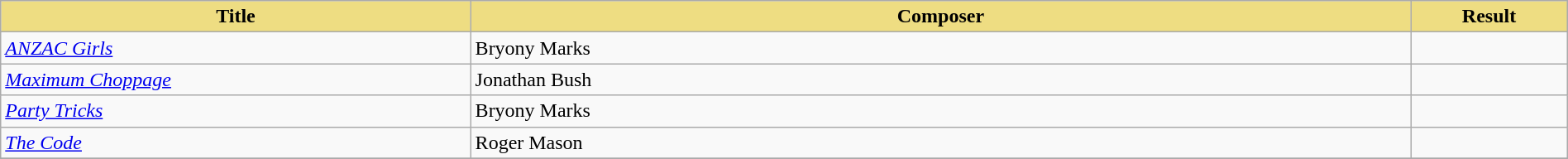<table class="wikitable" width=100%>
<tr>
<th style="width:30%;background:#EEDD82;">Title</th>
<th style="width:60%;background:#EEDD82;">Composer</th>
<th style="width:10%;background:#EEDD82;">Result<br></th>
</tr>
<tr>
<td><em><a href='#'>ANZAC Girls</a></em></td>
<td>Bryony Marks</td>
<td></td>
</tr>
<tr>
<td><em><a href='#'>Maximum Choppage</a></em></td>
<td>Jonathan Bush</td>
<td></td>
</tr>
<tr>
<td><em><a href='#'>Party Tricks</a></em></td>
<td>Bryony Marks</td>
<td></td>
</tr>
<tr>
<td><em><a href='#'>The Code</a></em></td>
<td>Roger Mason</td>
<td></td>
</tr>
<tr>
</tr>
</table>
